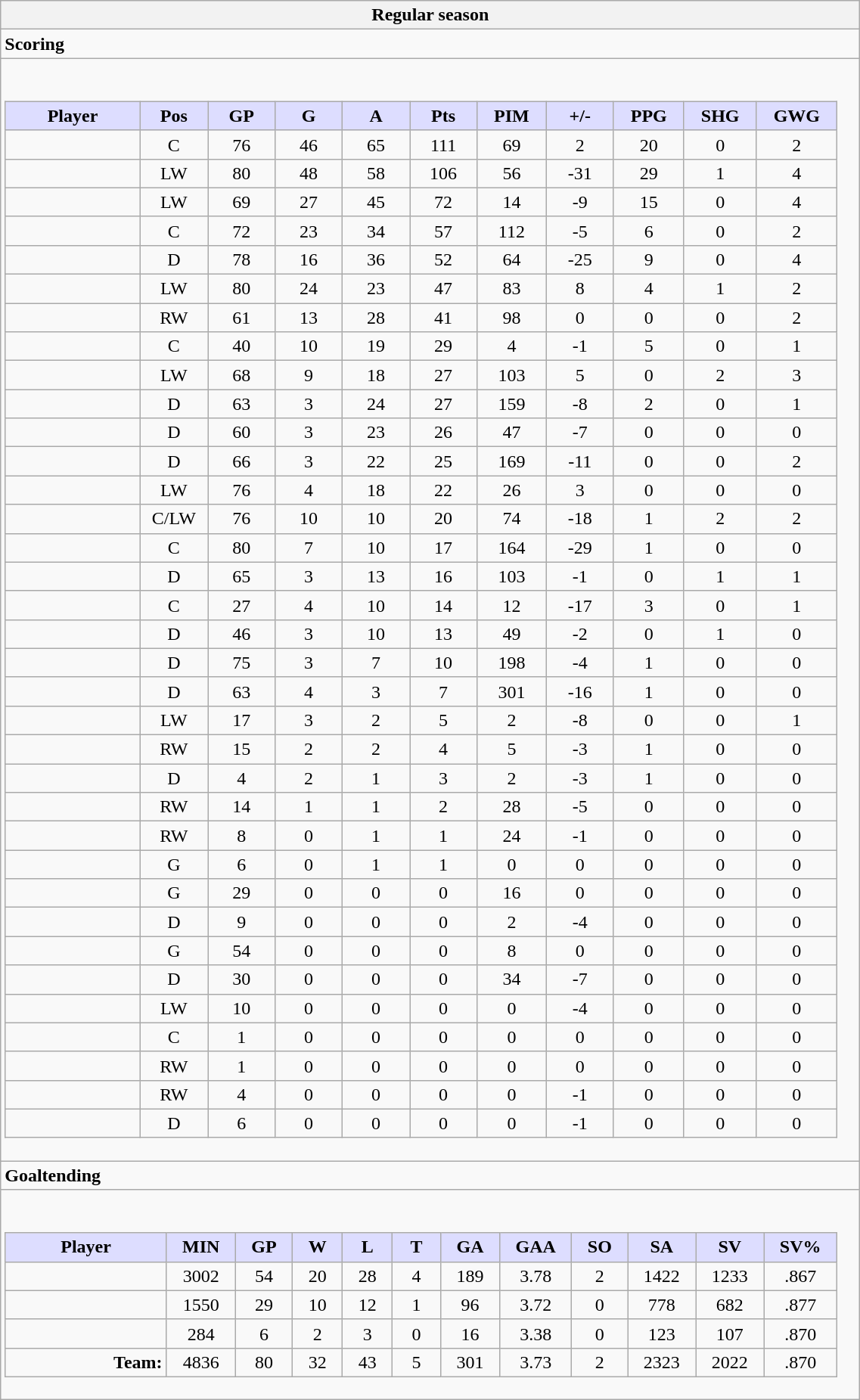<table class="wikitable collapsible" style="width:60%;">
<tr>
<th>Regular season</th>
</tr>
<tr>
<td class="tocccolors"><strong>Scoring</strong></td>
</tr>
<tr>
<td><br><table class="wikitable sortable">
<tr style="text-align:center;">
<th style="background:#ddf; width:10%;">Player</th>
<th style="background:#ddf; width:3%;" title="Position">Pos</th>
<th style="background:#ddf; width:5%;" title="Games played">GP</th>
<th style="background:#ddf; width:5%;" title="Goals">G</th>
<th style="background:#ddf; width:5%;" title="Assists">A</th>
<th style="background:#ddf; width:5%;" title="Points">Pts</th>
<th style="background:#ddf; width:5%;" title="Penalties in Minutes">PIM</th>
<th style="background:#ddf; width:5%;" title="Plus/minus">+/-</th>
<th style="background:#ddf; width:5%;" title="Power play goals">PPG</th>
<th style="background:#ddf; width:5%;" title="Short-handed goals">SHG</th>
<th style="background:#ddf; width:5%;" title="Game-winning goals">GWG</th>
</tr>
<tr style="text-align:center;">
<td style="text-align:right;"></td>
<td>C</td>
<td>76</td>
<td>46</td>
<td>65</td>
<td>111</td>
<td>69</td>
<td>2</td>
<td>20</td>
<td>0</td>
<td>2</td>
</tr>
<tr style="text-align:center;">
<td style="text-align:right;"></td>
<td>LW</td>
<td>80</td>
<td>48</td>
<td>58</td>
<td>106</td>
<td>56</td>
<td>-31</td>
<td>29</td>
<td>1</td>
<td>4</td>
</tr>
<tr style="text-align:center;">
<td style="text-align:right;"></td>
<td>LW</td>
<td>69</td>
<td>27</td>
<td>45</td>
<td>72</td>
<td>14</td>
<td>-9</td>
<td>15</td>
<td>0</td>
<td>4</td>
</tr>
<tr style="text-align:center;">
<td style="text-align:right;"></td>
<td>C</td>
<td>72</td>
<td>23</td>
<td>34</td>
<td>57</td>
<td>112</td>
<td>-5</td>
<td>6</td>
<td>0</td>
<td>2</td>
</tr>
<tr style="text-align:center;">
<td style="text-align:right;"></td>
<td>D</td>
<td>78</td>
<td>16</td>
<td>36</td>
<td>52</td>
<td>64</td>
<td>-25</td>
<td>9</td>
<td>0</td>
<td>4</td>
</tr>
<tr style="text-align:center;">
<td style="text-align:right;"></td>
<td>LW</td>
<td>80</td>
<td>24</td>
<td>23</td>
<td>47</td>
<td>83</td>
<td>8</td>
<td>4</td>
<td>1</td>
<td>2</td>
</tr>
<tr style="text-align:center;">
<td style="text-align:right;"></td>
<td>RW</td>
<td>61</td>
<td>13</td>
<td>28</td>
<td>41</td>
<td>98</td>
<td>0</td>
<td>0</td>
<td>0</td>
<td>2</td>
</tr>
<tr style="text-align:center;">
<td style="text-align:right;"></td>
<td>C</td>
<td>40</td>
<td>10</td>
<td>19</td>
<td>29</td>
<td>4</td>
<td>-1</td>
<td>5</td>
<td>0</td>
<td>1</td>
</tr>
<tr style="text-align:center;">
<td style="text-align:right;"></td>
<td>LW</td>
<td>68</td>
<td>9</td>
<td>18</td>
<td>27</td>
<td>103</td>
<td>5</td>
<td>0</td>
<td>2</td>
<td>3</td>
</tr>
<tr style="text-align:center;">
<td style="text-align:right;"></td>
<td>D</td>
<td>63</td>
<td>3</td>
<td>24</td>
<td>27</td>
<td>159</td>
<td>-8</td>
<td>2</td>
<td>0</td>
<td>1</td>
</tr>
<tr style="text-align:center;">
<td style="text-align:right;"></td>
<td>D</td>
<td>60</td>
<td>3</td>
<td>23</td>
<td>26</td>
<td>47</td>
<td>-7</td>
<td>0</td>
<td>0</td>
<td>0</td>
</tr>
<tr style="text-align:center;">
<td style="text-align:right;"></td>
<td>D</td>
<td>66</td>
<td>3</td>
<td>22</td>
<td>25</td>
<td>169</td>
<td>-11</td>
<td>0</td>
<td>0</td>
<td>2</td>
</tr>
<tr style="text-align:center;">
<td style="text-align:right;"></td>
<td>LW</td>
<td>76</td>
<td>4</td>
<td>18</td>
<td>22</td>
<td>26</td>
<td>3</td>
<td>0</td>
<td>0</td>
<td>0</td>
</tr>
<tr style="text-align:center;">
<td style="text-align:right;"></td>
<td>C/LW</td>
<td>76</td>
<td>10</td>
<td>10</td>
<td>20</td>
<td>74</td>
<td>-18</td>
<td>1</td>
<td>2</td>
<td>2</td>
</tr>
<tr style="text-align:center;">
<td style="text-align:right;"></td>
<td>C</td>
<td>80</td>
<td>7</td>
<td>10</td>
<td>17</td>
<td>164</td>
<td>-29</td>
<td>1</td>
<td>0</td>
<td>0</td>
</tr>
<tr style="text-align:center;">
<td style="text-align:right;"></td>
<td>D</td>
<td>65</td>
<td>3</td>
<td>13</td>
<td>16</td>
<td>103</td>
<td>-1</td>
<td>0</td>
<td>1</td>
<td>1</td>
</tr>
<tr style="text-align:center;">
<td style="text-align:right;"></td>
<td>C</td>
<td>27</td>
<td>4</td>
<td>10</td>
<td>14</td>
<td>12</td>
<td>-17</td>
<td>3</td>
<td>0</td>
<td>1</td>
</tr>
<tr style="text-align:center;">
<td style="text-align:right;"></td>
<td>D</td>
<td>46</td>
<td>3</td>
<td>10</td>
<td>13</td>
<td>49</td>
<td>-2</td>
<td>0</td>
<td>1</td>
<td>0</td>
</tr>
<tr style="text-align:center;">
<td style="text-align:right;"></td>
<td>D</td>
<td>75</td>
<td>3</td>
<td>7</td>
<td>10</td>
<td>198</td>
<td>-4</td>
<td>1</td>
<td>0</td>
<td>0</td>
</tr>
<tr style="text-align:center;">
<td style="text-align:right;"></td>
<td>D</td>
<td>63</td>
<td>4</td>
<td>3</td>
<td>7</td>
<td>301</td>
<td>-16</td>
<td>1</td>
<td>0</td>
<td>0</td>
</tr>
<tr style="text-align:center;">
<td style="text-align:right;"></td>
<td>LW</td>
<td>17</td>
<td>3</td>
<td>2</td>
<td>5</td>
<td>2</td>
<td>-8</td>
<td>0</td>
<td>0</td>
<td>1</td>
</tr>
<tr style="text-align:center;">
<td style="text-align:right;"></td>
<td>RW</td>
<td>15</td>
<td>2</td>
<td>2</td>
<td>4</td>
<td>5</td>
<td>-3</td>
<td>1</td>
<td>0</td>
<td>0</td>
</tr>
<tr style="text-align:center;">
<td style="text-align:right;"></td>
<td>D</td>
<td>4</td>
<td>2</td>
<td>1</td>
<td>3</td>
<td>2</td>
<td>-3</td>
<td>1</td>
<td>0</td>
<td>0</td>
</tr>
<tr style="text-align:center;">
<td style="text-align:right;"></td>
<td>RW</td>
<td>14</td>
<td>1</td>
<td>1</td>
<td>2</td>
<td>28</td>
<td>-5</td>
<td>0</td>
<td>0</td>
<td>0</td>
</tr>
<tr style="text-align:center;">
<td style="text-align:right;"></td>
<td>RW</td>
<td>8</td>
<td>0</td>
<td>1</td>
<td>1</td>
<td>24</td>
<td>-1</td>
<td>0</td>
<td>0</td>
<td>0</td>
</tr>
<tr style="text-align:center;">
<td style="text-align:right;"></td>
<td>G</td>
<td>6</td>
<td>0</td>
<td>1</td>
<td>1</td>
<td>0</td>
<td>0</td>
<td>0</td>
<td>0</td>
<td>0</td>
</tr>
<tr style="text-align:center;">
<td style="text-align:right;"></td>
<td>G</td>
<td>29</td>
<td>0</td>
<td>0</td>
<td>0</td>
<td>16</td>
<td>0</td>
<td>0</td>
<td>0</td>
<td>0</td>
</tr>
<tr style="text-align:center;">
<td style="text-align:right;"></td>
<td>D</td>
<td>9</td>
<td>0</td>
<td>0</td>
<td>0</td>
<td>2</td>
<td>-4</td>
<td>0</td>
<td>0</td>
<td>0</td>
</tr>
<tr style="text-align:center;">
<td style="text-align:right;"></td>
<td>G</td>
<td>54</td>
<td>0</td>
<td>0</td>
<td>0</td>
<td>8</td>
<td>0</td>
<td>0</td>
<td>0</td>
<td>0</td>
</tr>
<tr style="text-align:center;">
<td style="text-align:right;"></td>
<td>D</td>
<td>30</td>
<td>0</td>
<td>0</td>
<td>0</td>
<td>34</td>
<td>-7</td>
<td>0</td>
<td>0</td>
<td>0</td>
</tr>
<tr style="text-align:center;">
<td style="text-align:right;"></td>
<td>LW</td>
<td>10</td>
<td>0</td>
<td>0</td>
<td>0</td>
<td>0</td>
<td>-4</td>
<td>0</td>
<td>0</td>
<td>0</td>
</tr>
<tr style="text-align:center;">
<td style="text-align:right;"></td>
<td>C</td>
<td>1</td>
<td>0</td>
<td>0</td>
<td>0</td>
<td>0</td>
<td>0</td>
<td>0</td>
<td>0</td>
<td>0</td>
</tr>
<tr style="text-align:center;">
<td style="text-align:right;"></td>
<td>RW</td>
<td>1</td>
<td>0</td>
<td>0</td>
<td>0</td>
<td>0</td>
<td>0</td>
<td>0</td>
<td>0</td>
<td>0</td>
</tr>
<tr style="text-align:center;">
<td style="text-align:right;"></td>
<td>RW</td>
<td>4</td>
<td>0</td>
<td>0</td>
<td>0</td>
<td>0</td>
<td>-1</td>
<td>0</td>
<td>0</td>
<td>0</td>
</tr>
<tr style="text-align:center;">
<td style="text-align:right;"></td>
<td>D</td>
<td>6</td>
<td>0</td>
<td>0</td>
<td>0</td>
<td>0</td>
<td>-1</td>
<td>0</td>
<td>0</td>
<td>0</td>
</tr>
</table>
</td>
</tr>
<tr>
<td class="toccolors"><strong>Goaltending</strong></td>
</tr>
<tr>
<td><br><table class="wikitable sortable">
<tr>
<th style="background:#ddf; width:10%;">Player</th>
<th style="width:3%; background:#ddf;" title="Minutes played">MIN</th>
<th style="width:3%; background:#ddf;" title="Games played in">GP</th>
<th style="width:3%; background:#ddf;" title="Wins">W</th>
<th style="width:3%; background:#ddf;" title="Losses">L</th>
<th style="width:3%; background:#ddf;" title="Ties">T</th>
<th style="width:3%; background:#ddf;" title="Goals against">GA</th>
<th style="width:3%; background:#ddf;" title="Goals against average">GAA</th>
<th style="width:3%; background:#ddf;" title="Shut-outs">SO</th>
<th style="width:3%; background:#ddf;" title="Shots against">SA</th>
<th style="width:3%; background:#ddf;" title="Shots saved">SV</th>
<th style="width:3%; background:#ddf;" title="Save percentage">SV%</th>
</tr>
<tr style="text-align:center;">
<td style="text-align:right;"></td>
<td>3002</td>
<td>54</td>
<td>20</td>
<td>28</td>
<td>4</td>
<td>189</td>
<td>3.78</td>
<td>2</td>
<td>1422</td>
<td>1233</td>
<td>.867</td>
</tr>
<tr style="text-align:center;">
<td style="text-align:right;"></td>
<td>1550</td>
<td>29</td>
<td>10</td>
<td>12</td>
<td>1</td>
<td>96</td>
<td>3.72</td>
<td>0</td>
<td>778</td>
<td>682</td>
<td>.877</td>
</tr>
<tr style="text-align:center;">
<td style="text-align:right;"></td>
<td>284</td>
<td>6</td>
<td>2</td>
<td>3</td>
<td>0</td>
<td>16</td>
<td>3.38</td>
<td>0</td>
<td>123</td>
<td>107</td>
<td>.870</td>
</tr>
<tr style="text-align:center;">
<td style="text-align:right;"><strong>Team:</strong></td>
<td>4836</td>
<td>80</td>
<td>32</td>
<td>43</td>
<td>5</td>
<td>301</td>
<td>3.73</td>
<td>2</td>
<td>2323</td>
<td>2022</td>
<td>.870</td>
</tr>
</table>
</td>
</tr>
</table>
